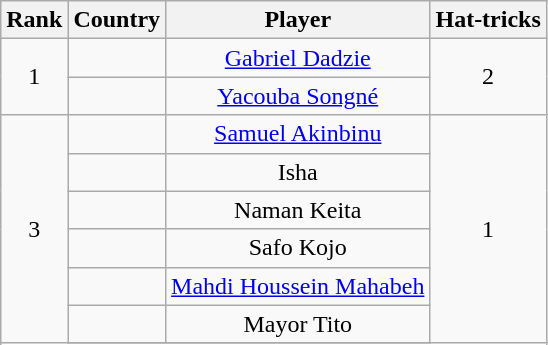<table class="wikitable" style="text-align:center;">
<tr>
<th>Rank</th>
<th>Country</th>
<th>Player</th>
<th>Hat-tricks</th>
</tr>
<tr>
<td rowspan=2>1</td>
<td></td>
<td><a href='#'>Gabriel Dadzie</a></td>
<td rowspan=2>2</td>
</tr>
<tr>
<td></td>
<td><a href='#'>Yacouba Songné</a></td>
</tr>
<tr>
<td rowspan=10>3</td>
<td></td>
<td><a href='#'>Samuel Akinbinu</a></td>
<td rowspan=10>1</td>
</tr>
<tr>
<td></td>
<td>Isha</td>
</tr>
<tr>
<td></td>
<td>Naman Keita</td>
</tr>
<tr>
<td></td>
<td>Safo Kojo</td>
</tr>
<tr>
<td></td>
<td><a href='#'>Mahdi Houssein Mahabeh</a></td>
</tr>
<tr>
<td></td>
<td>Mayor Tito</td>
</tr>
<tr>
</tr>
</table>
